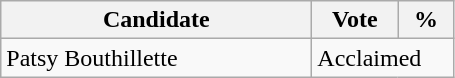<table class="wikitable">
<tr>
<th bgcolor="#DDDDFF" width="200px">Candidate</th>
<th bgcolor="#DDDDFF" width="50px">Vote</th>
<th bgcolor="#DDDDFF" width="30px">%</th>
</tr>
<tr>
<td>Patsy Bouthillette</td>
<td colspan="2">Acclaimed</td>
</tr>
</table>
